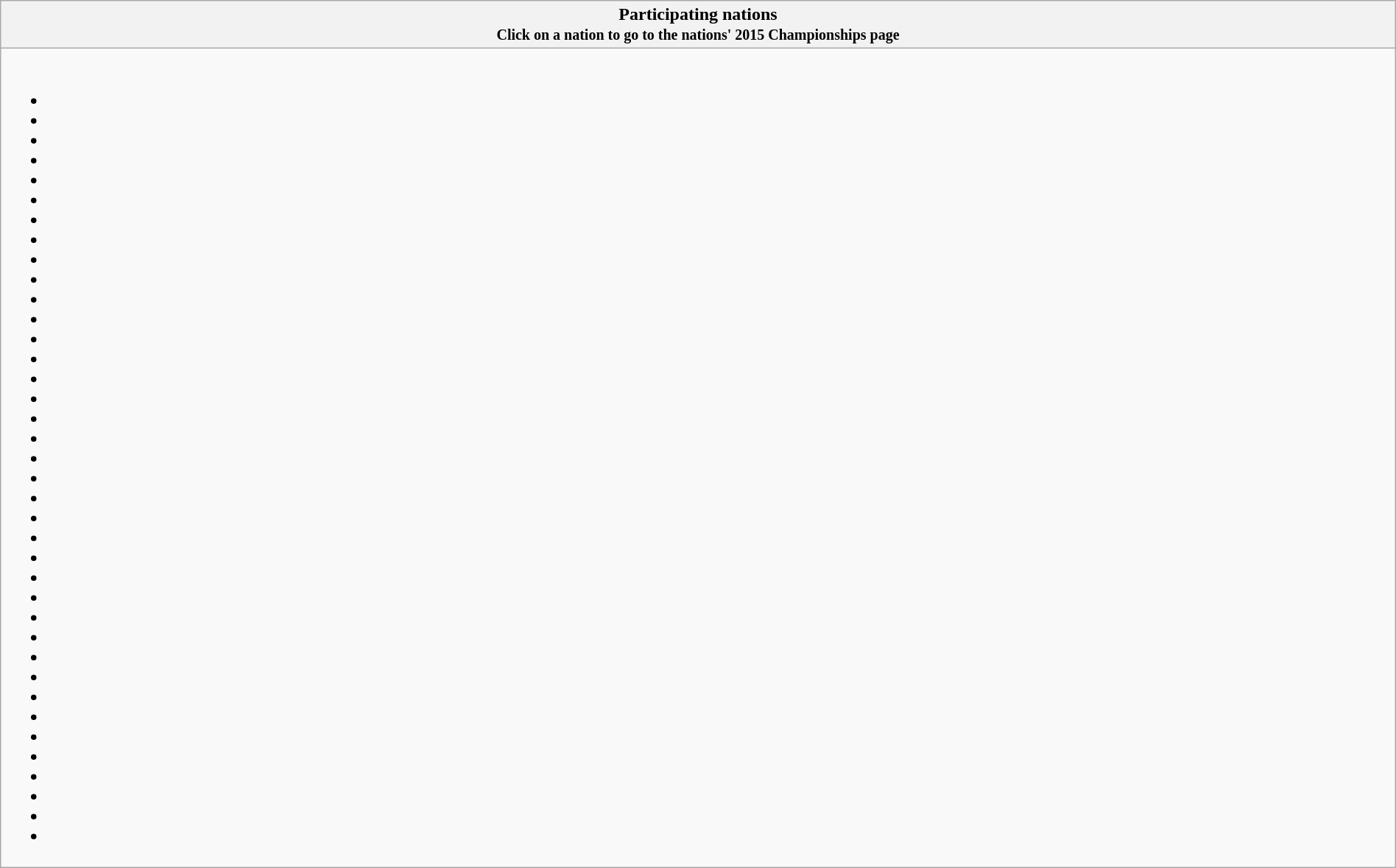<table class="wikitable collapsible" style="width:100%;">
<tr>
<th>Participating nations<br><small>Click on a nation to go to the nations' 2015 Championships page</small></th>
</tr>
<tr>
<td><br><ul><li></li><li></li><li></li><li></li><li></li><li></li><li></li><li></li><li></li><li></li><li></li><li></li><li></li><li></li><li></li><li></li><li></li><li></li><li></li><li></li><li></li><li></li><li></li><li></li><li></li><li></li><li></li><li></li><li></li><li></li><li></li><li></li><li></li><li></li><li></li><li></li><li></li><li></li></ul></td>
</tr>
</table>
